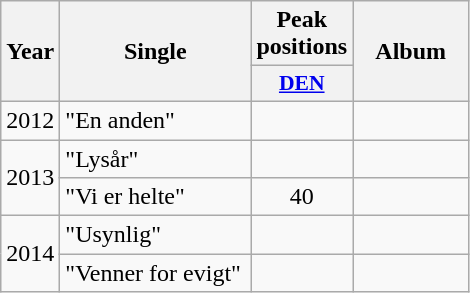<table class="wikitable">
<tr>
<th align="center" rowspan="2" width="10">Year</th>
<th align="center" rowspan="2" width="120">Single</th>
<th align="center" colspan="1" width="20">Peak positions</th>
<th align="center" rowspan="2" width="70">Album</th>
</tr>
<tr>
<th scope="col" style="width:3em;font-size:90%;"><a href='#'>DEN</a><br></th>
</tr>
<tr>
<td style="text-align:center;">2012</td>
<td>"En anden"</td>
<td style="text-align:center;"></td>
<td style="text-align:center;"></td>
</tr>
<tr>
<td style="text-align:center;" rowspan=2>2013</td>
<td>"Lysår"</td>
<td style="text-align:center;"></td>
<td style="text-align:center;"></td>
</tr>
<tr>
<td>"Vi er helte"</td>
<td style="text-align:center;">40</td>
<td style="text-align:center;"></td>
</tr>
<tr>
<td style="text-align:center;" rowspan=2>2014</td>
<td>"Usynlig"</td>
<td style="text-align:center;"></td>
<td style="text-align:center;"></td>
</tr>
<tr>
<td>"Venner for evigt"</td>
<td style="text-align:center;"></td>
<td style="text-align:center;"></td>
</tr>
</table>
